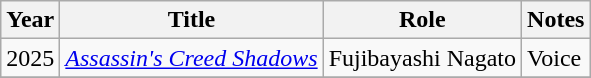<table class="wikitable sortable">
<tr>
<th>Year</th>
<th>Title</th>
<th>Role</th>
<th class="unsortable">Notes</th>
</tr>
<tr>
<td>2025</td>
<td><em><a href='#'>Assassin's Creed Shadows</a></em></td>
<td>Fujibayashi Nagato</td>
<td>Voice</td>
</tr>
<tr>
</tr>
</table>
